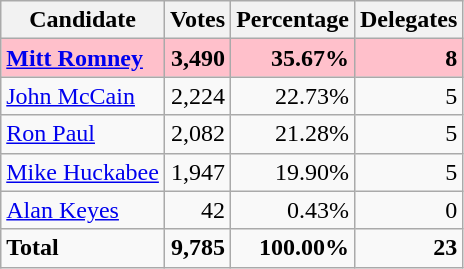<table class="wikitable" style="text-align:right;">
<tr>
<th>Candidate</th>
<th>Votes</th>
<th>Percentage</th>
<th>Delegates</th>
</tr>
<tr style="background:pink;">
<td style="text-align:left;"><strong><a href='#'>Mitt Romney</a></strong></td>
<td><strong>3,490</strong></td>
<td><strong>35.67%</strong></td>
<td><strong>8</strong></td>
</tr>
<tr>
<td style="text-align:left;"><a href='#'>John McCain</a></td>
<td>2,224</td>
<td>22.73%</td>
<td>5</td>
</tr>
<tr>
<td style="text-align:left;"><a href='#'>Ron Paul</a></td>
<td>2,082</td>
<td>21.28%</td>
<td>5</td>
</tr>
<tr>
<td style="text-align:left;"><a href='#'>Mike Huckabee</a></td>
<td>1,947</td>
<td>19.90%</td>
<td>5</td>
</tr>
<tr>
<td style="text-align:left;"><a href='#'>Alan Keyes</a></td>
<td>42</td>
<td>0.43%</td>
<td>0</td>
</tr>
<tr>
<td style="text-align:left;"><strong>Total</strong></td>
<td><strong>9,785</strong></td>
<td><strong>100.00%</strong></td>
<td><strong>23</strong></td>
</tr>
</table>
